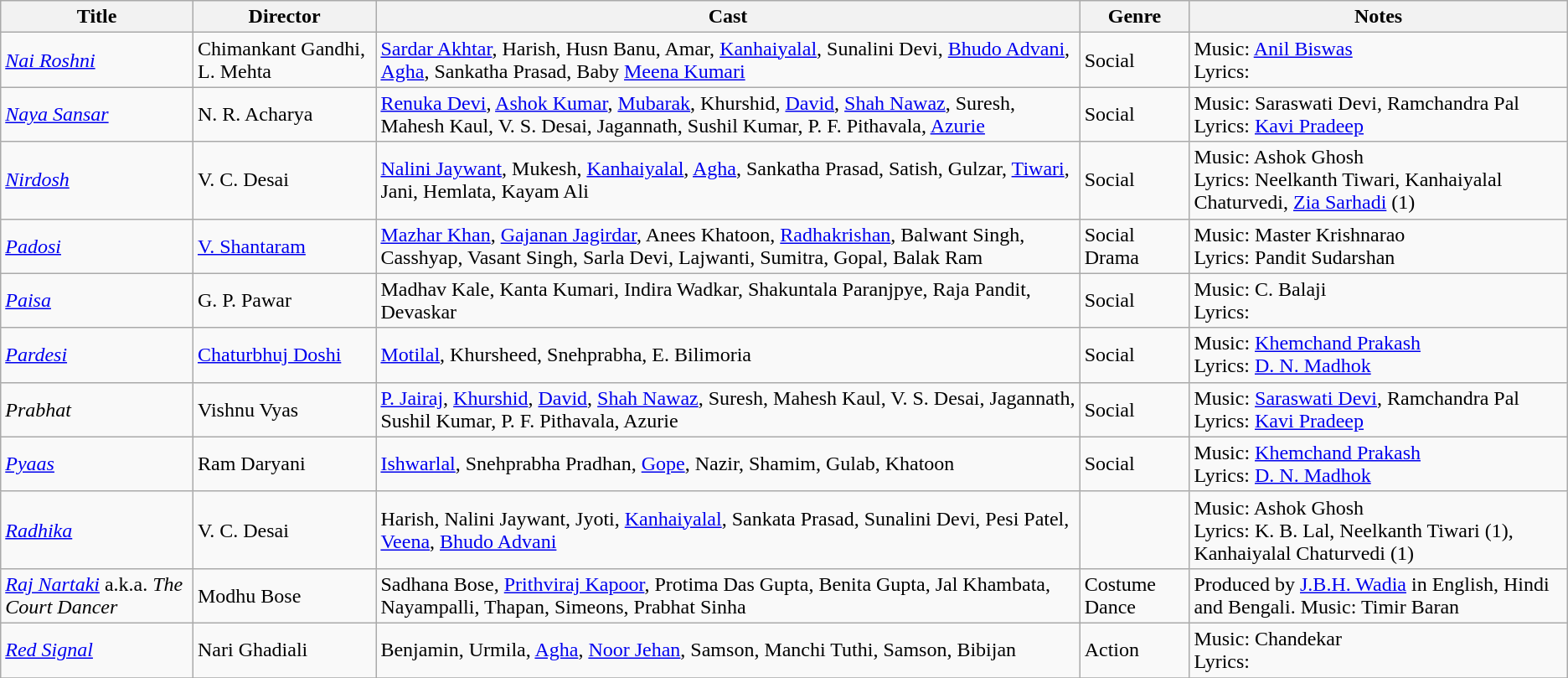<table class="wikitable sortable">
<tr>
<th>Title</th>
<th>Director</th>
<th>Cast</th>
<th>Genre</th>
<th>Notes</th>
</tr>
<tr>
<td><em><a href='#'>Nai Roshni</a></em></td>
<td>Chimankant Gandhi, L. Mehta</td>
<td><a href='#'>Sardar Akhtar</a>, Harish, Husn Banu, Amar, <a href='#'>Kanhaiyalal</a>,  Sunalini Devi, <a href='#'>Bhudo Advani</a>, <a href='#'>Agha</a>, Sankatha Prasad,  Baby <a href='#'>Meena Kumari</a></td>
<td>Social</td>
<td>Music: <a href='#'>Anil Biswas</a><br>Lyrics:</td>
</tr>
<tr>
<td><em><a href='#'>Naya Sansar</a></em></td>
<td>N. R. Acharya</td>
<td><a href='#'>Renuka Devi</a>, <a href='#'>Ashok Kumar</a>, <a href='#'>Mubarak</a>, Khurshid, <a href='#'>David</a>, <a href='#'>Shah Nawaz</a>, Suresh, Mahesh Kaul, V. S. Desai, Jagannath, Sushil Kumar, P. F. Pithavala, <a href='#'>Azurie</a></td>
<td>Social</td>
<td>Music:  Saraswati Devi, Ramchandra Pal<br>Lyrics: <a href='#'>Kavi Pradeep</a></td>
</tr>
<tr>
<td><em><a href='#'>Nirdosh</a></em></td>
<td>V. C. Desai</td>
<td><a href='#'>Nalini Jaywant</a>, Mukesh, <a href='#'>Kanhaiyalal</a>, <a href='#'>Agha</a>, Sankatha Prasad, Satish, Gulzar, <a href='#'>Tiwari</a>, Jani, Hemlata, Kayam Ali</td>
<td>Social</td>
<td>Music: Ashok Ghosh<br>Lyrics: Neelkanth Tiwari, Kanhaiyalal Chaturvedi, <a href='#'>Zia Sarhadi</a> (1)</td>
</tr>
<tr>
<td><em><a href='#'>Padosi</a></em></td>
<td><a href='#'>V. Shantaram</a></td>
<td><a href='#'>Mazhar Khan</a>, <a href='#'>Gajanan Jagirdar</a>, Anees Khatoon, <a href='#'>Radhakrishan</a>, Balwant Singh, Casshyap, Vasant Singh, Sarla Devi, Lajwanti, Sumitra, Gopal, Balak Ram</td>
<td>Social Drama</td>
<td>Music: Master Krishnarao<br>Lyrics: Pandit Sudarshan</td>
</tr>
<tr>
<td><em><a href='#'>Paisa</a></em></td>
<td>G. P. Pawar</td>
<td>Madhav Kale, Kanta Kumari, Indira Wadkar, Shakuntala Paranjpye, Raja Pandit, Devaskar</td>
<td>Social</td>
<td>Music: C. Balaji<br>Lyrics:</td>
</tr>
<tr>
<td><em><a href='#'>Pardesi</a></em></td>
<td><a href='#'>Chaturbhuj Doshi</a></td>
<td><a href='#'>Motilal</a>, Khursheed, Snehprabha, E. Bilimoria</td>
<td>Social</td>
<td>Music: <a href='#'>Khemchand Prakash</a><br>Lyrics: <a href='#'>D. N. Madhok</a></td>
</tr>
<tr>
<td><em>Prabhat</em></td>
<td>Vishnu Vyas</td>
<td><a href='#'>P. Jairaj</a>, <a href='#'>Khurshid</a>, <a href='#'>David</a>, <a href='#'>Shah Nawaz</a>, Suresh, Mahesh Kaul, V. S. Desai, Jagannath, Sushil Kumar, P. F. Pithavala, Azurie</td>
<td>Social</td>
<td>Music: <a href='#'>Saraswati Devi</a>, Ramchandra Pal<br>Lyrics: <a href='#'>Kavi Pradeep</a></td>
</tr>
<tr>
<td><em><a href='#'>Pyaas</a></em></td>
<td>Ram Daryani</td>
<td><a href='#'>Ishwarlal</a>, Snehprabha Pradhan, <a href='#'>Gope</a>, Nazir, Shamim, Gulab, Khatoon</td>
<td>Social</td>
<td>Music: <a href='#'>Khemchand Prakash</a><br>Lyrics: <a href='#'>D. N. Madhok</a></td>
</tr>
<tr>
<td><em><a href='#'>Radhika</a></em></td>
<td>V. C. Desai</td>
<td>Harish, Nalini Jaywant, Jyoti, <a href='#'>Kanhaiyalal</a>, Sankata Prasad, Sunalini Devi,  Pesi Patel, <a href='#'>Veena</a>, <a href='#'>Bhudo Advani</a></td>
<td></td>
<td>Music: Ashok Ghosh<br>Lyrics: K. B. Lal, Neelkanth Tiwari (1), Kanhaiyalal Chaturvedi (1)</td>
</tr>
<tr>
<td><em><a href='#'>Raj Nartaki</a></em> a.k.a. <em>The Court Dancer</em></td>
<td>Modhu Bose</td>
<td>Sadhana Bose, <a href='#'>Prithviraj Kapoor</a>, Protima Das Gupta, Benita Gupta, Jal Khambata, Nayampalli, Thapan, Simeons, Prabhat Sinha</td>
<td>Costume Dance</td>
<td>Produced by <a href='#'>J.B.H. Wadia</a> in English, Hindi and Bengali. Music: Timir Baran</td>
</tr>
<tr>
<td><em><a href='#'>Red Signal</a></em></td>
<td>Nari Ghadiali</td>
<td>Benjamin, Urmila, <a href='#'>Agha</a>, <a href='#'>Noor Jehan</a>, Samson, Manchi Tuthi, Samson, Bibijan</td>
<td>Action</td>
<td>Music: Chandekar<br>Lyrics:</td>
</tr>
<tr>
</tr>
</table>
